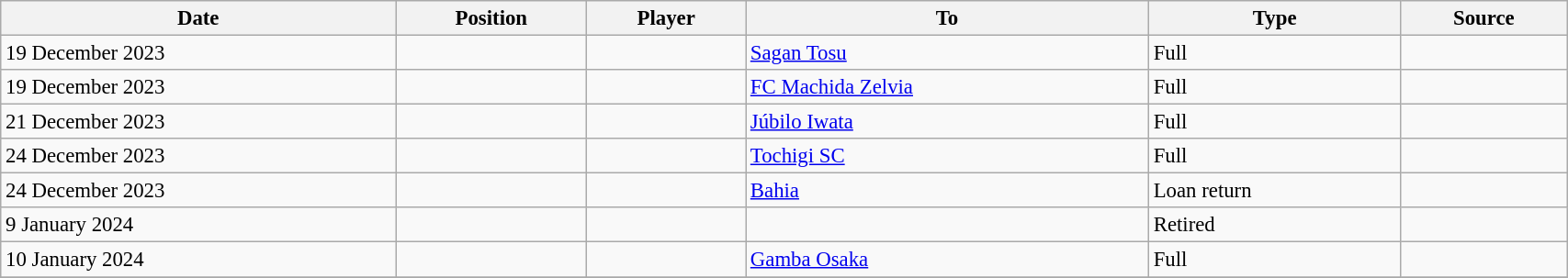<table class="wikitable sortable" style="width:90%; text-align:center; font-size:95%; text-align:left;">
<tr>
<th>Date</th>
<th>Position</th>
<th>Player</th>
<th>To</th>
<th>Type</th>
<th>Source</th>
</tr>
<tr>
<td>19 December 2023</td>
<td></td>
<td></td>
<td> <a href='#'>Sagan Tosu</a></td>
<td>Full</td>
<td></td>
</tr>
<tr>
<td>19 December 2023</td>
<td></td>
<td></td>
<td> <a href='#'>FC Machida Zelvia</a></td>
<td>Full</td>
<td></td>
</tr>
<tr>
<td>21 December 2023</td>
<td></td>
<td></td>
<td> <a href='#'>Júbilo Iwata</a></td>
<td>Full</td>
<td></td>
</tr>
<tr>
<td>24 December 2023</td>
<td></td>
<td></td>
<td> <a href='#'>Tochigi SC</a></td>
<td>Full</td>
<td></td>
</tr>
<tr>
<td>24 December 2023</td>
<td></td>
<td></td>
<td> <a href='#'>Bahia</a></td>
<td>Loan return</td>
<td></td>
</tr>
<tr>
<td>9 January 2024</td>
<td></td>
<td></td>
<td></td>
<td>Retired</td>
<td></td>
</tr>
<tr>
<td>10 January 2024</td>
<td></td>
<td></td>
<td> <a href='#'>Gamba Osaka</a></td>
<td>Full</td>
<td></td>
</tr>
<tr>
</tr>
</table>
